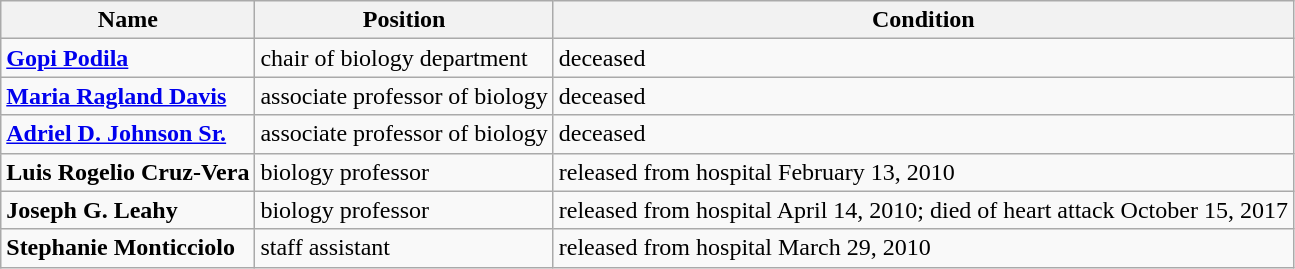<table class="wikitable">
<tr>
<th>Name</th>
<th>Position</th>
<th>Condition</th>
</tr>
<tr>
<td><strong><a href='#'>Gopi Podila</a></strong></td>
<td>chair of biology department</td>
<td>deceased</td>
</tr>
<tr>
<td><strong><a href='#'>Maria Ragland Davis</a></strong></td>
<td>associate professor of biology</td>
<td>deceased</td>
</tr>
<tr>
<td><strong><a href='#'>Adriel D. Johnson Sr.</a></strong></td>
<td>associate professor of biology</td>
<td>deceased</td>
</tr>
<tr>
<td><strong>Luis Rogelio Cruz-Vera</strong></td>
<td>biology professor</td>
<td>released from hospital February 13, 2010</td>
</tr>
<tr>
<td><strong>Joseph G. Leahy</strong></td>
<td>biology professor</td>
<td>released from hospital April 14, 2010; died of heart attack October 15, 2017</td>
</tr>
<tr>
<td><strong>Stephanie Monticciolo</strong></td>
<td>staff assistant</td>
<td>released from hospital March 29, 2010</td>
</tr>
</table>
